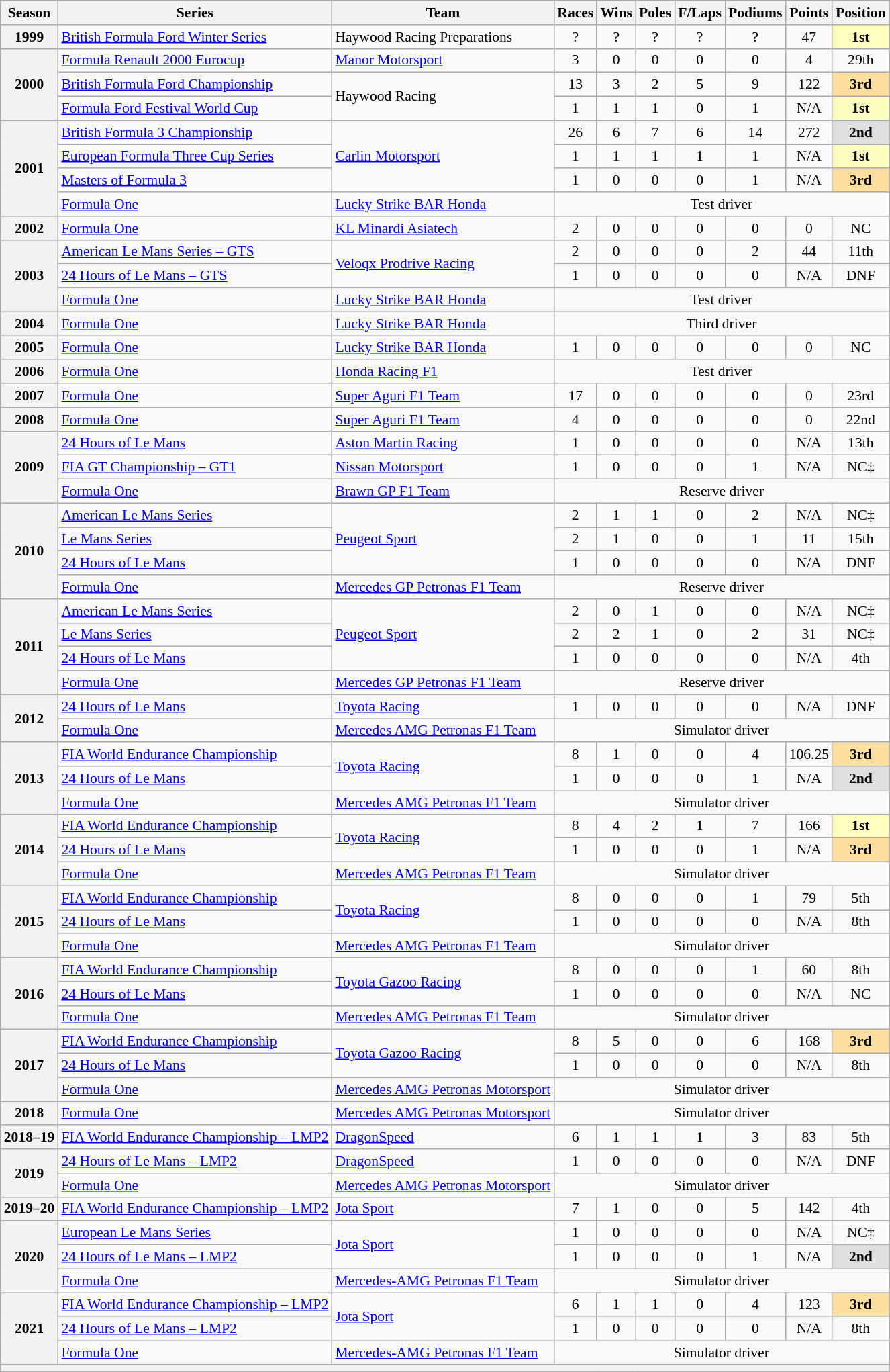<table class="wikitable" style="font-size: 90%; text-align:center">
<tr>
<th>Season</th>
<th>Series</th>
<th>Team</th>
<th>Races</th>
<th>Wins</th>
<th>Poles</th>
<th>F/Laps</th>
<th>Podiums</th>
<th>Points</th>
<th>Position</th>
</tr>
<tr>
<th>1999</th>
<td align=left><a href='#'>British Formula Ford Winter Series</a></td>
<td align=left>Haywood Racing Preparations</td>
<td>?</td>
<td>?</td>
<td>?</td>
<td>?</td>
<td>?</td>
<td>47</td>
<td style="background:#FFFFBF;"><strong>1st</strong></td>
</tr>
<tr>
<th rowspan=3>2000</th>
<td align=left><a href='#'>Formula Renault 2000 Eurocup</a></td>
<td align=left><a href='#'>Manor Motorsport</a></td>
<td>3</td>
<td>0</td>
<td>0</td>
<td>0</td>
<td>0</td>
<td>4</td>
<td>29th</td>
</tr>
<tr>
<td align=left><a href='#'>British Formula Ford Championship</a></td>
<td align=left rowspan=2>Haywood Racing</td>
<td>13</td>
<td>3</td>
<td>2</td>
<td>5</td>
<td>9</td>
<td>122</td>
<td style="background:#FFDF9F;"><strong>3rd</strong></td>
</tr>
<tr>
<td align=left><a href='#'>Formula Ford Festival World Cup</a></td>
<td>1</td>
<td>1</td>
<td>1</td>
<td>0</td>
<td>1</td>
<td>N/A</td>
<td style="background:#FBFFBF;"><strong>1st</strong></td>
</tr>
<tr>
<th rowspan="4">2001</th>
<td align=left><a href='#'>British Formula 3 Championship</a></td>
<td align=left rowspan=3><a href='#'>Carlin Motorsport</a></td>
<td>26</td>
<td>6</td>
<td>7</td>
<td>6</td>
<td>14</td>
<td>272</td>
<td style="background:#DFDFDF;"><strong>2nd</strong></td>
</tr>
<tr>
<td align=left><a href='#'>European Formula Three Cup Series</a></td>
<td>1</td>
<td>1</td>
<td>1</td>
<td>1</td>
<td>1</td>
<td>N/A</td>
<td style="background:#FBFFBF;"><strong>1st</strong></td>
</tr>
<tr>
<td align=left><a href='#'>Masters of Formula 3</a></td>
<td>1</td>
<td>0</td>
<td>0</td>
<td>0</td>
<td>1</td>
<td>N/A</td>
<td style="background:#FFDF9F;"><strong>3rd</strong></td>
</tr>
<tr>
<td align=left><a href='#'>Formula One</a></td>
<td align=left><a href='#'>Lucky Strike BAR Honda</a></td>
<td colspan="7">Test driver</td>
</tr>
<tr>
<th>2002</th>
<td align=left><a href='#'>Formula One</a></td>
<td align=left><a href='#'>KL Minardi Asiatech</a></td>
<td>2</td>
<td>0</td>
<td>0</td>
<td>0</td>
<td>0</td>
<td>0</td>
<td>NC</td>
</tr>
<tr>
<th rowspan="3">2003</th>
<td align=left><a href='#'>American Le Mans Series – GTS</a></td>
<td align=left rowspan=2><a href='#'>Veloqx Prodrive Racing</a></td>
<td>2</td>
<td>0</td>
<td>0</td>
<td>0</td>
<td>2</td>
<td>44</td>
<td>11th</td>
</tr>
<tr>
<td align=left><a href='#'>24 Hours of Le Mans – GTS</a></td>
<td>1</td>
<td>0</td>
<td>0</td>
<td>0</td>
<td>0</td>
<td>N/A</td>
<td>DNF</td>
</tr>
<tr>
<td align=left><a href='#'>Formula One</a></td>
<td align=left><a href='#'>Lucky Strike BAR Honda</a></td>
<td colspan="7">Test driver</td>
</tr>
<tr>
<th>2004</th>
<td align=left><a href='#'>Formula One</a></td>
<td align=left><a href='#'>Lucky Strike BAR Honda</a></td>
<td colspan="7">Third driver</td>
</tr>
<tr>
<th>2005</th>
<td align=left><a href='#'>Formula One</a></td>
<td align=left><a href='#'>Lucky Strike BAR Honda</a></td>
<td>1</td>
<td>0</td>
<td>0</td>
<td>0</td>
<td>0</td>
<td>0</td>
<td>NC</td>
</tr>
<tr>
<th>2006</th>
<td align=left><a href='#'>Formula One</a></td>
<td align=left><a href='#'>Honda Racing F1</a></td>
<td colspan="7">Test driver</td>
</tr>
<tr>
<th>2007</th>
<td align=left><a href='#'>Formula One</a></td>
<td align=left><a href='#'>Super Aguri F1 Team</a></td>
<td>17</td>
<td>0</td>
<td>0</td>
<td>0</td>
<td>0</td>
<td>0</td>
<td>23rd</td>
</tr>
<tr>
<th>2008</th>
<td align=left><a href='#'>Formula One</a></td>
<td align=left><a href='#'>Super Aguri F1 Team</a></td>
<td>4</td>
<td>0</td>
<td>0</td>
<td>0</td>
<td>0</td>
<td>0</td>
<td>22nd</td>
</tr>
<tr>
<th rowspan="3">2009</th>
<td align=left><a href='#'>24 Hours of Le Mans</a></td>
<td align=left><a href='#'>Aston Martin Racing</a></td>
<td>1</td>
<td>0</td>
<td>0</td>
<td>0</td>
<td>0</td>
<td>N/A</td>
<td>13th</td>
</tr>
<tr>
<td align=left><a href='#'>FIA GT Championship – GT1</a></td>
<td align=left><a href='#'>Nissan Motorsport</a></td>
<td>1</td>
<td>0</td>
<td>0</td>
<td>0</td>
<td>1</td>
<td>N/A</td>
<td>NC‡</td>
</tr>
<tr>
<td align=left><a href='#'>Formula One</a></td>
<td align=left><a href='#'>Brawn GP F1 Team</a></td>
<td colspan="7">Reserve driver</td>
</tr>
<tr>
<th rowspan="4">2010</th>
<td align=left><a href='#'>American Le Mans Series</a></td>
<td align=left rowspan="3"><a href='#'>Peugeot Sport</a></td>
<td>2</td>
<td>1</td>
<td>1</td>
<td>0</td>
<td>2</td>
<td>N/A</td>
<td>NC‡</td>
</tr>
<tr>
<td align=left><a href='#'>Le Mans Series</a></td>
<td>2</td>
<td>1</td>
<td>0</td>
<td>0</td>
<td>1</td>
<td>11</td>
<td>15th</td>
</tr>
<tr>
<td align=left><a href='#'>24 Hours of Le Mans</a></td>
<td>1</td>
<td>0</td>
<td>0</td>
<td>0</td>
<td>0</td>
<td>N/A</td>
<td>DNF</td>
</tr>
<tr>
<td align=left><a href='#'>Formula One</a></td>
<td align=left><a href='#'>Mercedes GP Petronas F1 Team</a></td>
<td colspan="7">Reserve driver</td>
</tr>
<tr>
<th rowspan="4">2011</th>
<td align=left><a href='#'>American Le Mans Series</a></td>
<td align=left rowspan="3"><a href='#'>Peugeot Sport</a></td>
<td>2</td>
<td>0</td>
<td>1</td>
<td>0</td>
<td>0</td>
<td>N/A</td>
<td>NC‡</td>
</tr>
<tr>
<td align=left><a href='#'>Le Mans Series</a></td>
<td>2</td>
<td>2</td>
<td>1</td>
<td>0</td>
<td>2</td>
<td>31</td>
<td>NC‡</td>
</tr>
<tr>
<td align=left><a href='#'>24 Hours of Le Mans</a></td>
<td>1</td>
<td>0</td>
<td>0</td>
<td>0</td>
<td>0</td>
<td>N/A</td>
<td>4th</td>
</tr>
<tr>
<td align=left><a href='#'>Formula One</a></td>
<td align=left><a href='#'>Mercedes GP Petronas F1 Team</a></td>
<td colspan="7">Reserve driver</td>
</tr>
<tr>
<th rowspan="2">2012</th>
<td align=left><a href='#'>24 Hours of Le Mans</a></td>
<td align=left><a href='#'>Toyota Racing</a></td>
<td>1</td>
<td>0</td>
<td>0</td>
<td>0</td>
<td>0</td>
<td>N/A</td>
<td>DNF</td>
</tr>
<tr>
<td align=left><a href='#'>Formula One</a></td>
<td align=left><a href='#'>Mercedes AMG Petronas F1 Team</a></td>
<td colspan="7">Simulator driver</td>
</tr>
<tr>
<th rowspan="3">2013</th>
<td align=left><a href='#'>FIA World Endurance Championship</a></td>
<td align=left rowspan="2"><a href='#'>Toyota Racing</a></td>
<td>8</td>
<td>1</td>
<td>0</td>
<td>0</td>
<td>4</td>
<td>106.25</td>
<td style="background:#FFDF9F;"><strong>3rd</strong></td>
</tr>
<tr>
<td align=left><a href='#'>24 Hours of Le Mans</a></td>
<td>1</td>
<td>0</td>
<td>0</td>
<td>0</td>
<td>1</td>
<td>N/A</td>
<td style="background:#DFDFDF;"><strong>2nd</strong></td>
</tr>
<tr>
<td align=left><a href='#'>Formula One</a></td>
<td align=left><a href='#'>Mercedes AMG Petronas F1 Team</a></td>
<td colspan="7">Simulator driver</td>
</tr>
<tr>
<th rowspan="3">2014</th>
<td align=left><a href='#'>FIA World Endurance Championship</a></td>
<td align=left rowspan="2"><a href='#'>Toyota Racing</a></td>
<td>8</td>
<td>4</td>
<td>2</td>
<td>1</td>
<td>7</td>
<td>166</td>
<td style="background:#FFFFBF;"><strong>1st</strong></td>
</tr>
<tr>
<td align=left><a href='#'>24 Hours of Le Mans</a></td>
<td>1</td>
<td>0</td>
<td>0</td>
<td>0</td>
<td>1</td>
<td>N/A</td>
<td style="background:#FFDF9F;"><strong>3rd</strong></td>
</tr>
<tr>
<td align=left><a href='#'>Formula One</a></td>
<td align=left><a href='#'>Mercedes AMG Petronas F1 Team</a></td>
<td colspan="7">Simulator driver</td>
</tr>
<tr>
<th rowspan="3">2015</th>
<td align=left><a href='#'>FIA World Endurance Championship</a></td>
<td align=left rowspan="2"><a href='#'>Toyota Racing</a></td>
<td>8</td>
<td>0</td>
<td>0</td>
<td>0</td>
<td>1</td>
<td>79</td>
<td>5th</td>
</tr>
<tr>
<td align=left><a href='#'>24 Hours of Le Mans</a></td>
<td>1</td>
<td>0</td>
<td>0</td>
<td>0</td>
<td>0</td>
<td>N/A</td>
<td>8th</td>
</tr>
<tr>
<td align=left><a href='#'>Formula One</a></td>
<td align=left><a href='#'>Mercedes AMG Petronas F1 Team</a></td>
<td colspan="7">Simulator driver</td>
</tr>
<tr>
<th rowspan="3">2016</th>
<td align=left><a href='#'>FIA World Endurance Championship</a></td>
<td align=left rowspan="2"><a href='#'>Toyota Gazoo Racing</a></td>
<td>8</td>
<td>0</td>
<td>0</td>
<td>0</td>
<td>1</td>
<td>60</td>
<td>8th</td>
</tr>
<tr>
<td align=left><a href='#'>24 Hours of Le Mans</a></td>
<td>1</td>
<td>0</td>
<td>0</td>
<td>0</td>
<td>0</td>
<td>N/A</td>
<td>NC</td>
</tr>
<tr>
<td align=left><a href='#'>Formula One</a></td>
<td align=left><a href='#'>Mercedes AMG Petronas F1 Team</a></td>
<td colspan="7">Simulator driver</td>
</tr>
<tr>
<th rowspan="3">2017</th>
<td align=left><a href='#'>FIA World Endurance Championship</a></td>
<td align=left rowspan="2"><a href='#'>Toyota Gazoo Racing</a></td>
<td>8</td>
<td>5</td>
<td>0</td>
<td>0</td>
<td>6</td>
<td>168</td>
<td style="background:#FFDF9F;"><strong>3rd</strong></td>
</tr>
<tr>
<td align=left><a href='#'>24 Hours of Le Mans</a></td>
<td>1</td>
<td>0</td>
<td>0</td>
<td>0</td>
<td>0</td>
<td>N/A</td>
<td>8th</td>
</tr>
<tr>
<td align=left><a href='#'>Formula One</a></td>
<td align=left><a href='#'>Mercedes AMG Petronas Motorsport</a></td>
<td colspan="7">Simulator driver</td>
</tr>
<tr>
<th>2018</th>
<td align=left><a href='#'>Formula One</a></td>
<td align=left><a href='#'>Mercedes AMG Petronas Motorsport</a></td>
<td colspan="7">Simulator driver</td>
</tr>
<tr>
<th>2018–19</th>
<td align=left><a href='#'>FIA World Endurance Championship – LMP2</a></td>
<td align=left><a href='#'>DragonSpeed</a></td>
<td>6</td>
<td>1</td>
<td>1</td>
<td>1</td>
<td>3</td>
<td>83</td>
<td>5th</td>
</tr>
<tr>
<th rowspan="2">2019</th>
<td align=left><a href='#'>24 Hours of Le Mans – LMP2</a></td>
<td align=left><a href='#'>DragonSpeed</a></td>
<td>1</td>
<td>0</td>
<td>0</td>
<td>0</td>
<td>0</td>
<td>N/A</td>
<td>DNF</td>
</tr>
<tr>
<td align=left><a href='#'>Formula One</a></td>
<td align=left><a href='#'>Mercedes AMG Petronas Motorsport</a></td>
<td colspan="7">Simulator driver</td>
</tr>
<tr>
<th>2019–20</th>
<td align=left><a href='#'>FIA World Endurance Championship – LMP2</a></td>
<td align=left><a href='#'>Jota Sport</a></td>
<td>7</td>
<td>1</td>
<td>0</td>
<td>0</td>
<td>5</td>
<td>142</td>
<td>4th</td>
</tr>
<tr>
<th rowspan="3">2020</th>
<td align=left><a href='#'>European Le Mans Series</a></td>
<td align=left rowspan="2"><a href='#'>Jota Sport</a></td>
<td>1</td>
<td>0</td>
<td>0</td>
<td>0</td>
<td>0</td>
<td>N/A</td>
<td>NC‡</td>
</tr>
<tr>
<td align=left><a href='#'>24 Hours of Le Mans – LMP2</a></td>
<td>1</td>
<td>0</td>
<td>0</td>
<td>0</td>
<td>1</td>
<td>N/A</td>
<td style="background:#DFDFDF;"><strong>2nd</strong></td>
</tr>
<tr>
<td align=left><a href='#'>Formula One</a></td>
<td align=left><a href='#'>Mercedes-AMG Petronas F1 Team</a></td>
<td colspan="7">Simulator driver</td>
</tr>
<tr>
<th rowspan=3>2021</th>
<td align=left><a href='#'>FIA World Endurance Championship – LMP2</a></td>
<td align=left rowspan=2><a href='#'>Jota Sport</a></td>
<td>6</td>
<td>1</td>
<td>1</td>
<td>0</td>
<td>4</td>
<td>123</td>
<td style="background:#FFDF9F;"><strong>3rd</strong></td>
</tr>
<tr>
<td align=left><a href='#'>24 Hours of Le Mans – LMP2</a></td>
<td>1</td>
<td>0</td>
<td>0</td>
<td>0</td>
<td>0</td>
<td>N/A</td>
<td>8th</td>
</tr>
<tr>
<td align=left><a href='#'>Formula One</a></td>
<td align=left><a href='#'>Mercedes-AMG Petronas F1 Team</a></td>
<td colspan="7">Simulator driver</td>
</tr>
<tr>
<th colspan="10"></th>
</tr>
</table>
